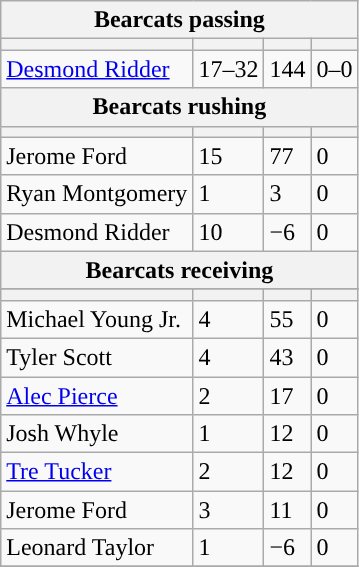<table class="wikitable plainrowheaders">
<tr>
<th colspan="6">Bearcats passing</th>
</tr>
<tr>
<th scope="col"></th>
<th scope="col"></th>
<th scope="col"></th>
<th scope="col"></th>
</tr>
<tr>
<td><a href='#'>Desmond Ridder</a></td>
<td>17–32</td>
<td>144</td>
<td>0–0</td>
</tr>
<tr>
<th colspan="6">Bearcats rushing</th>
</tr>
<tr>
<th scope="col"></th>
<th scope="col"></th>
<th scope="col"></th>
<th scope="col"></th>
</tr>
<tr>
<td>Jerome Ford</td>
<td>15</td>
<td>77</td>
<td>0</td>
</tr>
<tr>
<td>Ryan Montgomery</td>
<td>1</td>
<td>3</td>
<td>0</td>
</tr>
<tr>
<td>Desmond Ridder</td>
<td>10</td>
<td>−6</td>
<td>0</td>
</tr>
<tr>
<th colspan="6">Bearcats receiving</th>
</tr>
<tr>
</tr>
<tr>
<th scope="col"></th>
<th scope="col"></th>
<th scope="col"></th>
<th scope="col"></th>
</tr>
<tr>
<td>Michael Young Jr.</td>
<td>4</td>
<td>55</td>
<td>0</td>
</tr>
<tr>
<td>Tyler Scott</td>
<td>4</td>
<td>43</td>
<td>0</td>
</tr>
<tr>
<td><a href='#'>Alec Pierce</a></td>
<td>2</td>
<td>17</td>
<td>0</td>
</tr>
<tr>
<td>Josh Whyle</td>
<td>1</td>
<td>12</td>
<td>0</td>
</tr>
<tr>
<td><a href='#'>Tre Tucker</a></td>
<td>2</td>
<td>12</td>
<td>0</td>
</tr>
<tr>
<td>Jerome Ford</td>
<td>3</td>
<td>11</td>
<td>0</td>
</tr>
<tr>
<td>Leonard Taylor</td>
<td>1</td>
<td>−6</td>
<td>0</td>
</tr>
<tr>
</tr>
</table>
